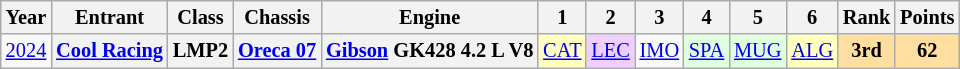<table class="wikitable" style="text-align:center; font-size:85%">
<tr>
<th>Year</th>
<th>Entrant</th>
<th>Class</th>
<th>Chassis</th>
<th>Engine</th>
<th>1</th>
<th>2</th>
<th>3</th>
<th>4</th>
<th>5</th>
<th>6</th>
<th>Rank</th>
<th>Points</th>
</tr>
<tr>
<td><a href='#'>2024</a></td>
<th nowrap><a href='#'>Cool Racing</a></th>
<th>LMP2</th>
<th nowrap><a href='#'>Oreca 07</a></th>
<th nowrap><a href='#'>Gibson</a> GK428 4.2 L V8</th>
<td style="background:#FFFFBF;"><a href='#'>CAT</a><br></td>
<td style="background:#EFCFFF;"><a href='#'>LEC</a><br></td>
<td><a href='#'>IMO</a></td>
<td style="background:#DFFFDF;"><a href='#'>SPA</a><br></td>
<td style="background:#DFFFDF;"><a href='#'>MUG</a><br></td>
<td style="background:#FFFFBF;"><a href='#'>ALG</a><br></td>
<th style="background:#FFDF9F;">3rd</th>
<th style="background:#FFDF9F;">62</th>
</tr>
</table>
